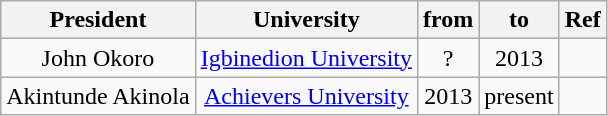<table class="wikitable" style="text-align:center">
<tr>
<th>President</th>
<th>University</th>
<th>from</th>
<th>to</th>
<th>Ref</th>
</tr>
<tr>
<td>John Okoro</td>
<td><a href='#'>Igbinedion University</a></td>
<td>?</td>
<td>2013</td>
<td></td>
</tr>
<tr>
<td>Akintunde Akinola</td>
<td><a href='#'>Achievers University</a></td>
<td>2013</td>
<td>present</td>
<td></td>
</tr>
</table>
